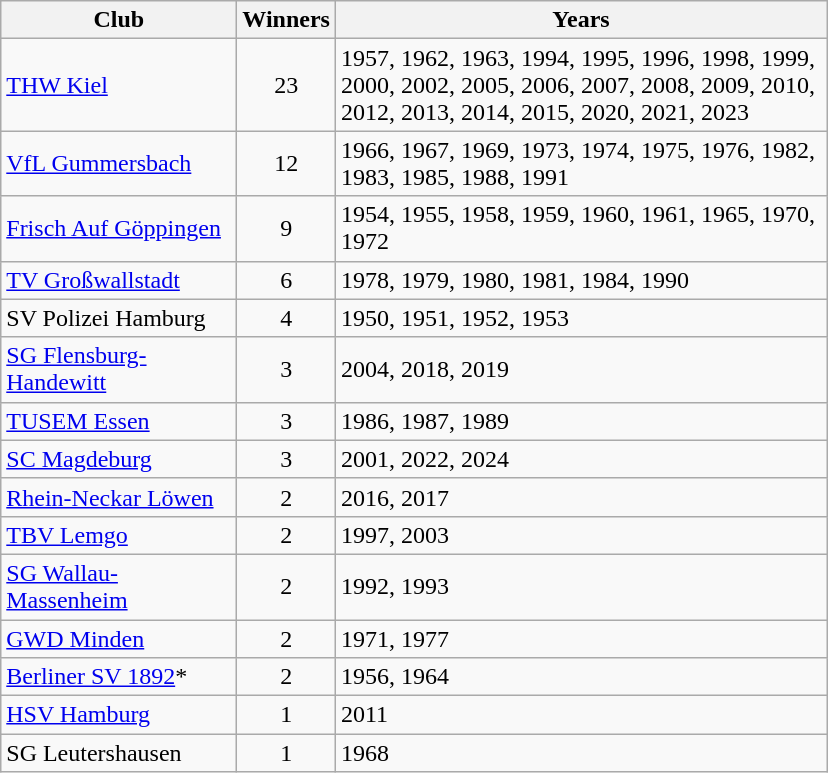<table class="wikitable">
<tr>
<th width="150">Club</th>
<th width="5px">Winners</th>
<th width="320px">Years</th>
</tr>
<tr>
<td><a href='#'>THW Kiel</a></td>
<td align="center">23</td>
<td>1957, 1962, 1963, 1994, 1995, 1996, 1998, 1999, 2000, 2002, 2005, 2006, 2007, 2008, 2009, 2010, 2012, 2013, 2014, 2015, 2020, 2021, 2023</td>
</tr>
<tr>
<td><a href='#'>VfL Gummersbach</a></td>
<td align="center">12</td>
<td>1966, 1967, 1969, 1973, 1974, 1975, 1976, 1982, 1983, 1985, 1988, 1991</td>
</tr>
<tr>
<td><a href='#'>Frisch Auf Göppingen</a></td>
<td align="center">9</td>
<td>1954, 1955, 1958, 1959, 1960, 1961, 1965, 1970, 1972</td>
</tr>
<tr>
<td><a href='#'>TV Großwallstadt</a></td>
<td align="center">6</td>
<td>1978, 1979, 1980, 1981, 1984, 1990</td>
</tr>
<tr>
<td>SV Polizei Hamburg</td>
<td align="center">4</td>
<td>1950, 1951, 1952, 1953</td>
</tr>
<tr>
<td><a href='#'>SG Flensburg-Handewitt</a></td>
<td align="center">3</td>
<td>2004, 2018, 2019</td>
</tr>
<tr>
<td><a href='#'>TUSEM Essen</a></td>
<td align="center">3</td>
<td>1986, 1987, 1989</td>
</tr>
<tr>
<td><a href='#'>SC Magdeburg</a></td>
<td align="center">3</td>
<td>2001, 2022, 2024</td>
</tr>
<tr>
<td><a href='#'>Rhein-Neckar Löwen</a></td>
<td align="center">2</td>
<td>2016, 2017</td>
</tr>
<tr>
<td><a href='#'>TBV Lemgo</a></td>
<td align="center">2</td>
<td>1997, 2003</td>
</tr>
<tr>
<td><a href='#'>SG Wallau-Massenheim</a></td>
<td align="center">2</td>
<td>1992, 1993</td>
</tr>
<tr>
<td><a href='#'>GWD Minden</a></td>
<td align="center">2</td>
<td>1971, 1977</td>
</tr>
<tr>
<td><a href='#'>Berliner SV 1892</a>*</td>
<td align="center">2</td>
<td>1956, 1964</td>
</tr>
<tr>
<td><a href='#'>HSV Hamburg</a></td>
<td align="center">1</td>
<td>2011</td>
</tr>
<tr>
<td>SG Leutershausen</td>
<td align="center">1</td>
<td>1968</td>
</tr>
</table>
